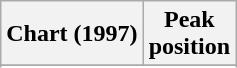<table class="wikitable sortable plainrowheaders" style="text-align:center;">
<tr>
<th scope="col">Chart (1997)</th>
<th scope="col">Peak<br> position</th>
</tr>
<tr>
</tr>
<tr>
</tr>
<tr>
</tr>
<tr>
</tr>
<tr>
</tr>
<tr>
</tr>
</table>
